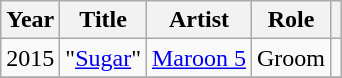<table class="wikitable sortable">
<tr>
<th>Year</th>
<th>Title</th>
<th>Artist</th>
<th>Role</th>
<th scope="col"></th>
</tr>
<tr>
<td>2015</td>
<td>"<a href='#'>Sugar</a>"</td>
<td><a href='#'>Maroon 5</a></td>
<td>Groom</td>
<td></td>
</tr>
<tr>
</tr>
</table>
